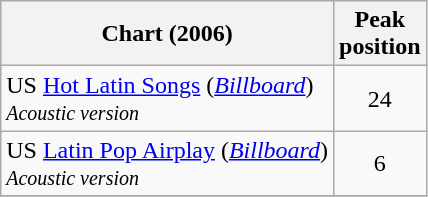<table class="wikitable">
<tr>
<th align="left">Chart (2006)</th>
<th align="left">Peak<br>position</th>
</tr>
<tr>
<td align="left">US <a href='#'>Hot Latin Songs</a> (<em><a href='#'>Billboard</a></em>) <br><small><em>Acoustic version</em></small></td>
<td align="center">24</td>
</tr>
<tr>
<td align="left">US <a href='#'>Latin Pop Airplay</a> (<em><a href='#'>Billboard</a></em>) <br><small><em>Acoustic version</em></small></td>
<td align="center">6</td>
</tr>
<tr>
</tr>
</table>
